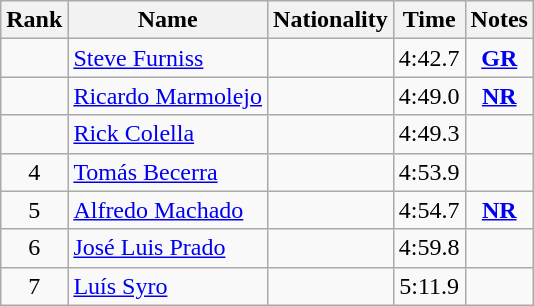<table class="wikitable sortable" style="text-align:center">
<tr>
<th>Rank</th>
<th>Name</th>
<th>Nationality</th>
<th>Time</th>
<th>Notes</th>
</tr>
<tr>
<td></td>
<td align=left><a href='#'>Steve Furniss</a></td>
<td align=left></td>
<td>4:42.7</td>
<td><strong><a href='#'>GR</a></strong></td>
</tr>
<tr>
<td></td>
<td align=left><a href='#'>Ricardo Marmolejo</a></td>
<td align=left></td>
<td>4:49.0</td>
<td><strong><a href='#'>NR</a></strong></td>
</tr>
<tr>
<td></td>
<td align=left><a href='#'>Rick Colella</a></td>
<td align=left></td>
<td>4:49.3</td>
<td></td>
</tr>
<tr>
<td>4</td>
<td align=left><a href='#'>Tomás Becerra</a></td>
<td align=left></td>
<td>4:53.9</td>
<td></td>
</tr>
<tr>
<td>5</td>
<td align=left><a href='#'>Alfredo Machado</a></td>
<td align=left></td>
<td>4:54.7</td>
<td><strong><a href='#'>NR</a></strong></td>
</tr>
<tr>
<td>6</td>
<td align=left><a href='#'>José Luis Prado</a></td>
<td align=left></td>
<td>4:59.8</td>
<td></td>
</tr>
<tr>
<td>7</td>
<td align=left><a href='#'>Luís Syro</a></td>
<td align=left></td>
<td>5:11.9</td>
<td></td>
</tr>
</table>
